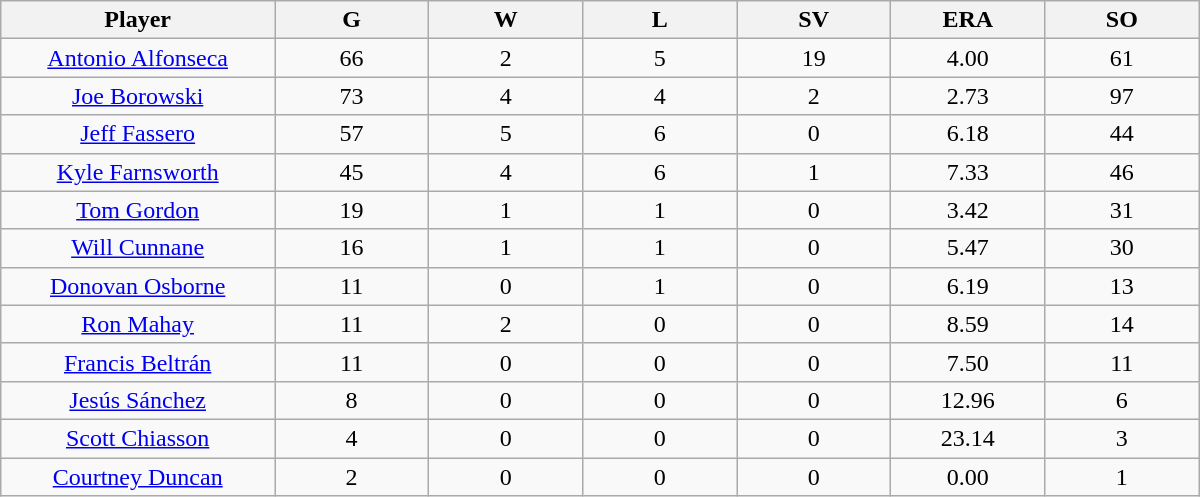<table class="wikitable sortable">
<tr>
<th width="16%" bgcolor="#ddddff">Player</th>
<th width="9%" bgcolor="#ddddff">G</th>
<th width="9%" bgcolor="#ddddff">W</th>
<th width="9%" bgcolor="#ddddff">L</th>
<th width="9%" bgcolor="#ddddff">SV</th>
<th width="9%" bgcolor="#ddddff">ERA</th>
<th width="9%" bgcolor="#ddddff">SO</th>
</tr>
<tr align="center">
<td><a href='#'>Antonio Alfonseca</a></td>
<td>66</td>
<td>2</td>
<td>5</td>
<td>19</td>
<td>4.00</td>
<td>61</td>
</tr>
<tr align=center>
<td><a href='#'>Joe Borowski</a></td>
<td>73</td>
<td>4</td>
<td>4</td>
<td>2</td>
<td>2.73</td>
<td>97</td>
</tr>
<tr align=center>
<td><a href='#'>Jeff Fassero</a></td>
<td>57</td>
<td>5</td>
<td>6</td>
<td>0</td>
<td>6.18</td>
<td>44</td>
</tr>
<tr align=center>
<td><a href='#'>Kyle Farnsworth</a></td>
<td>45</td>
<td>4</td>
<td>6</td>
<td>1</td>
<td>7.33</td>
<td>46</td>
</tr>
<tr align=center>
<td><a href='#'>Tom Gordon</a></td>
<td>19</td>
<td>1</td>
<td>1</td>
<td>0</td>
<td>3.42</td>
<td>31</td>
</tr>
<tr align=center>
<td><a href='#'>Will Cunnane</a></td>
<td>16</td>
<td>1</td>
<td>1</td>
<td>0</td>
<td>5.47</td>
<td>30</td>
</tr>
<tr align=center>
<td><a href='#'>Donovan Osborne</a></td>
<td>11</td>
<td>0</td>
<td>1</td>
<td>0</td>
<td>6.19</td>
<td>13</td>
</tr>
<tr align=center>
<td><a href='#'>Ron Mahay</a></td>
<td>11</td>
<td>2</td>
<td>0</td>
<td>0</td>
<td>8.59</td>
<td>14</td>
</tr>
<tr align=center>
<td><a href='#'>Francis Beltrán</a></td>
<td>11</td>
<td>0</td>
<td>0</td>
<td>0</td>
<td>7.50</td>
<td>11</td>
</tr>
<tr align=center>
<td><a href='#'>Jesús Sánchez</a></td>
<td>8</td>
<td>0</td>
<td>0</td>
<td>0</td>
<td>12.96</td>
<td>6</td>
</tr>
<tr align=center>
<td><a href='#'>Scott Chiasson</a></td>
<td>4</td>
<td>0</td>
<td>0</td>
<td>0</td>
<td>23.14</td>
<td>3</td>
</tr>
<tr align=center>
<td><a href='#'>Courtney Duncan</a></td>
<td>2</td>
<td>0</td>
<td>0</td>
<td>0</td>
<td>0.00</td>
<td>1</td>
</tr>
</table>
